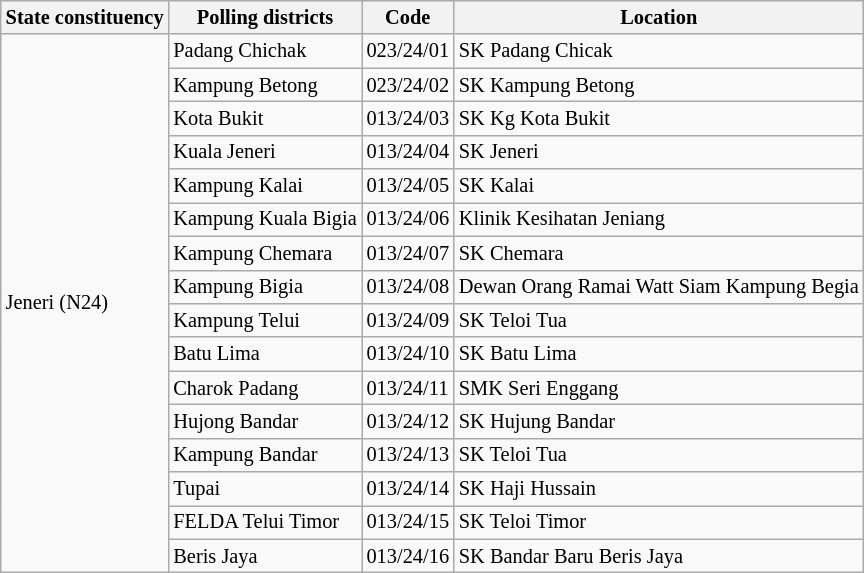<table class="wikitable sortable mw-collapsible" style="white-space:nowrap;font-size:85%">
<tr>
<th>State constituency</th>
<th>Polling districts</th>
<th>Code</th>
<th>Location</th>
</tr>
<tr>
<td rowspan="16">Jeneri (N24)</td>
<td>Padang Chichak</td>
<td>023/24/01</td>
<td>SK Padang Chicak</td>
</tr>
<tr>
<td>Kampung Betong</td>
<td>023/24/02</td>
<td>SK Kampung Betong</td>
</tr>
<tr>
<td>Kota Bukit</td>
<td>013/24/03</td>
<td>SK Kg Kota Bukit</td>
</tr>
<tr>
<td>Kuala Jeneri</td>
<td>013/24/04</td>
<td>SK Jeneri</td>
</tr>
<tr>
<td>Kampung Kalai</td>
<td>013/24/05</td>
<td>SK Kalai</td>
</tr>
<tr>
<td>Kampung Kuala Bigia</td>
<td>013/24/06</td>
<td>Klinik Kesihatan Jeniang</td>
</tr>
<tr>
<td>Kampung Chemara</td>
<td>013/24/07</td>
<td>SK Chemara</td>
</tr>
<tr>
<td>Kampung Bigia</td>
<td>013/24/08</td>
<td>Dewan Orang Ramai Watt Siam Kampung Begia</td>
</tr>
<tr>
<td>Kampung Telui</td>
<td>013/24/09</td>
<td>SK Teloi Tua</td>
</tr>
<tr>
<td>Batu Lima</td>
<td>013/24/10</td>
<td>SK Batu Lima</td>
</tr>
<tr>
<td>Charok Padang</td>
<td>013/24/11</td>
<td>SMK Seri Enggang</td>
</tr>
<tr>
<td>Hujong Bandar</td>
<td>013/24/12</td>
<td>SK Hujung Bandar</td>
</tr>
<tr>
<td>Kampung Bandar</td>
<td>013/24/13</td>
<td>SK Teloi Tua</td>
</tr>
<tr>
<td>Tupai</td>
<td>013/24/14</td>
<td>SK Haji Hussain</td>
</tr>
<tr>
<td>FELDA Telui Timor</td>
<td>013/24/15</td>
<td>SK Teloi Timor</td>
</tr>
<tr>
<td>Beris Jaya</td>
<td>013/24/16</td>
<td>SK Bandar Baru Beris Jaya</td>
</tr>
</table>
